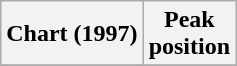<table class="wikitable sortable plainrowheaders" style="text-align:center">
<tr>
<th scope="col">Chart (1997)</th>
<th scope="col">Peak<br>position</th>
</tr>
<tr>
</tr>
</table>
